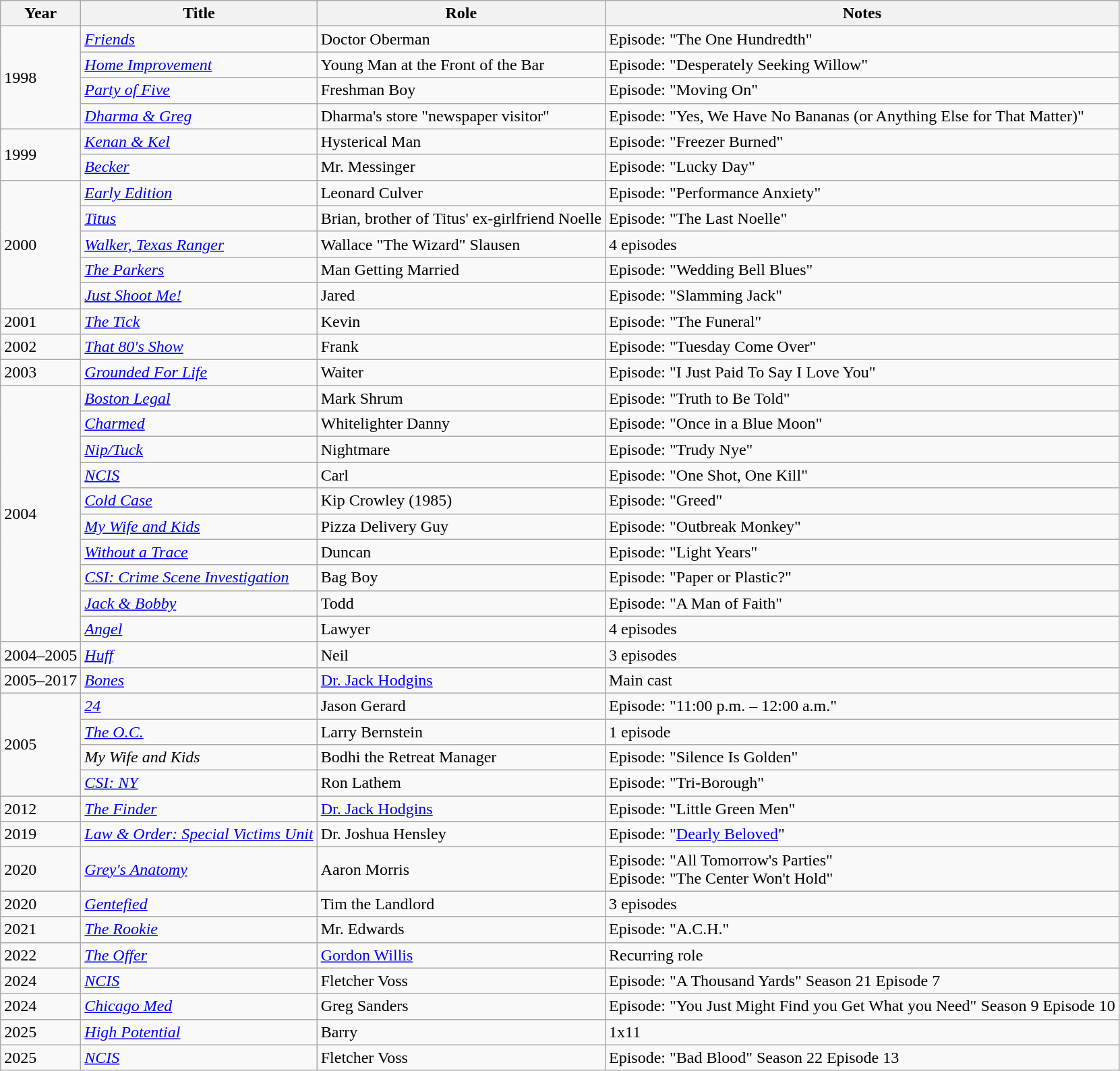<table class="wikitable sortable">
<tr>
<th>Year</th>
<th>Title</th>
<th>Role</th>
<th class="unsortable">Notes</th>
</tr>
<tr>
<td rowspan="4">1998</td>
<td><em><a href='#'>Friends</a></em></td>
<td>Doctor Oberman</td>
<td>Episode: "The One Hundredth"</td>
</tr>
<tr>
<td><em><a href='#'>Home Improvement</a></em></td>
<td>Young Man at the Front of the Bar</td>
<td>Episode: "Desperately Seeking Willow"</td>
</tr>
<tr>
<td><em><a href='#'>Party of Five</a></em></td>
<td>Freshman Boy</td>
<td>Episode: "Moving On"</td>
</tr>
<tr>
<td><em><a href='#'>Dharma & Greg</a></em></td>
<td>Dharma's store "newspaper visitor"</td>
<td>Episode: "Yes, We Have No Bananas (or Anything Else for That Matter)"</td>
</tr>
<tr>
<td rowspan="2">1999</td>
<td><em><a href='#'>Kenan & Kel</a></em></td>
<td>Hysterical Man</td>
<td>Episode: "Freezer Burned"</td>
</tr>
<tr>
<td><em><a href='#'>Becker</a></em></td>
<td>Mr. Messinger</td>
<td>Episode: "Lucky Day"</td>
</tr>
<tr>
<td rowspan="5">2000</td>
<td><em><a href='#'>Early Edition</a></em></td>
<td>Leonard Culver</td>
<td>Episode: "Performance Anxiety"</td>
</tr>
<tr>
<td><em><a href='#'>Titus</a></em></td>
<td>Brian, brother of Titus' ex-girlfriend Noelle</td>
<td>Episode: "The Last Noelle"</td>
</tr>
<tr>
<td><em><a href='#'>Walker, Texas Ranger</a></em></td>
<td>Wallace "The Wizard" Slausen</td>
<td>4 episodes</td>
</tr>
<tr>
<td><em><a href='#'>The Parkers</a></em></td>
<td>Man Getting Married</td>
<td>Episode: "Wedding Bell Blues"</td>
</tr>
<tr>
<td><em><a href='#'>Just Shoot Me!</a></em></td>
<td>Jared</td>
<td>Episode: "Slamming Jack"</td>
</tr>
<tr>
<td>2001</td>
<td><em><a href='#'>The Tick</a></em></td>
<td>Kevin</td>
<td>Episode: "The Funeral"</td>
</tr>
<tr>
<td>2002</td>
<td><em><a href='#'>That 80's Show</a></em></td>
<td>Frank</td>
<td>Episode: "Tuesday Come Over"</td>
</tr>
<tr>
<td>2003</td>
<td><em><a href='#'>Grounded For Life</a></em></td>
<td>Waiter</td>
<td>Episode: "I Just Paid To Say I Love You"</td>
</tr>
<tr>
<td rowspan="10">2004</td>
<td><em><a href='#'>Boston Legal</a></em></td>
<td>Mark Shrum</td>
<td>Episode: "Truth to Be Told"</td>
</tr>
<tr>
<td><em><a href='#'>Charmed</a></em></td>
<td>Whitelighter Danny</td>
<td>Episode: "Once in a Blue Moon"</td>
</tr>
<tr>
<td><em><a href='#'>Nip/Tuck</a></em></td>
<td>Nightmare</td>
<td>Episode: "Trudy Nye"</td>
</tr>
<tr>
<td><em><a href='#'>NCIS</a></em></td>
<td>Carl</td>
<td>Episode: "One Shot, One Kill"</td>
</tr>
<tr>
<td><em><a href='#'>Cold Case</a></em></td>
<td>Kip Crowley (1985)</td>
<td>Episode: "Greed"</td>
</tr>
<tr>
<td><em><a href='#'>My Wife and Kids</a></em></td>
<td>Pizza Delivery Guy</td>
<td>Episode: "Outbreak Monkey"</td>
</tr>
<tr>
<td><em><a href='#'>Without a Trace</a></em></td>
<td>Duncan</td>
<td>Episode: "Light Years"</td>
</tr>
<tr>
<td><em><a href='#'>CSI: Crime Scene Investigation</a></em></td>
<td>Bag Boy</td>
<td>Episode: "Paper or Plastic?"</td>
</tr>
<tr>
<td><em><a href='#'>Jack & Bobby</a></em></td>
<td>Todd</td>
<td>Episode: "A Man of Faith"</td>
</tr>
<tr>
<td><em><a href='#'>Angel</a></em></td>
<td>Lawyer</td>
<td>4 episodes</td>
</tr>
<tr>
<td>2004–2005</td>
<td><em><a href='#'>Huff</a></em></td>
<td>Neil</td>
<td>3 episodes</td>
</tr>
<tr>
<td>2005–2017</td>
<td><em><a href='#'>Bones</a></em></td>
<td><a href='#'>Dr. Jack Hodgins</a></td>
<td>Main cast</td>
</tr>
<tr>
<td rowspan="4">2005</td>
<td><em><a href='#'>24</a></em></td>
<td>Jason Gerard</td>
<td>Episode: "11:00 p.m. – 12:00 a.m."</td>
</tr>
<tr>
<td><em><a href='#'>The O.C.</a></em></td>
<td>Larry Bernstein</td>
<td>1 episode</td>
</tr>
<tr>
<td><em>My Wife and Kids</em></td>
<td>Bodhi the Retreat Manager</td>
<td>Episode: "Silence Is Golden"</td>
</tr>
<tr>
<td><em><a href='#'>CSI: NY</a></em></td>
<td>Ron Lathem</td>
<td>Episode: "Tri-Borough"</td>
</tr>
<tr>
<td>2012</td>
<td><em><a href='#'>The Finder</a></em></td>
<td><a href='#'>Dr. Jack Hodgins</a></td>
<td>Episode: "Little Green Men"</td>
</tr>
<tr>
<td>2019</td>
<td><em><a href='#'>Law & Order: Special Victims Unit</a></em></td>
<td>Dr. Joshua Hensley</td>
<td>Episode: "<a href='#'>Dearly Beloved</a>"</td>
</tr>
<tr>
<td>2020</td>
<td><em><a href='#'>Grey's Anatomy</a></em></td>
<td>Aaron Morris</td>
<td>Episode: "All Tomorrow's Parties"<br>Episode: "The Center Won't Hold"</td>
</tr>
<tr>
<td>2020</td>
<td><em><a href='#'>Gentefied</a></em></td>
<td>Tim the Landlord</td>
<td>3 episodes</td>
</tr>
<tr>
<td>2021</td>
<td><em><a href='#'>The Rookie</a></em></td>
<td>Mr. Edwards</td>
<td>Episode: "A.C.H."</td>
</tr>
<tr>
<td>2022</td>
<td><em><a href='#'>The Offer</a></em></td>
<td><a href='#'>Gordon Willis</a></td>
<td>Recurring role</td>
</tr>
<tr>
<td>2024</td>
<td><em><a href='#'>NCIS</a></em></td>
<td>Fletcher Voss</td>
<td>Episode: "A Thousand Yards" Season 21 Episode 7</td>
</tr>
<tr>
<td>2024</td>
<td><em><a href='#'>Chicago Med</a></em></td>
<td>Greg Sanders</td>
<td>Episode: "You Just Might Find you Get What you Need" Season 9 Episode 10</td>
</tr>
<tr>
<td>2025</td>
<td><em><a href='#'>High Potential</a></em></td>
<td>Barry</td>
<td>1x11</td>
</tr>
<tr>
<td>2025</td>
<td><em><a href='#'>NCIS</a></em></td>
<td>Fletcher Voss</td>
<td>Episode: "Bad Blood" Season 22 Episode 13</td>
</tr>
</table>
